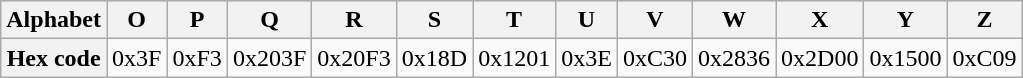<table class="wikitable">
<tr>
<th>Alphabet</th>
<th>O</th>
<th>P</th>
<th>Q</th>
<th>R</th>
<th>S</th>
<th>T</th>
<th>U</th>
<th>V</th>
<th>W</th>
<th>X</th>
<th>Y</th>
<th>Z</th>
</tr>
<tr>
<th>Hex code</th>
<td>0x3F</td>
<td>0xF3</td>
<td>0x203F</td>
<td>0x20F3</td>
<td>0x18D</td>
<td>0x1201</td>
<td>0x3E</td>
<td>0xC30</td>
<td>0x2836</td>
<td>0x2D00</td>
<td>0x1500</td>
<td>0xC09</td>
</tr>
</table>
